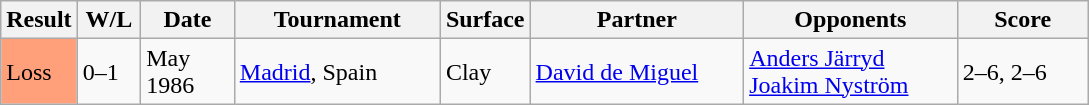<table class="sortable wikitable">
<tr>
<th style="width:40px">Result</th>
<th style="width:35px" class="unsortable">W/L</th>
<th style="width:55px">Date</th>
<th style="width:130px">Tournament</th>
<th style="width:50px">Surface</th>
<th style="width:135px">Partner</th>
<th style="width:135px">Opponents</th>
<th style="width:80px" class="unsortable">Score</th>
</tr>
<tr>
<td style="background:#ffa07a;">Loss</td>
<td>0–1</td>
<td>May 1986</td>
<td><a href='#'>Madrid</a>, Spain</td>
<td>Clay</td>
<td> <a href='#'>David de Miguel</a></td>
<td> <a href='#'>Anders Järryd</a><br> <a href='#'>Joakim Nyström</a></td>
<td>2–6, 2–6</td>
</tr>
</table>
